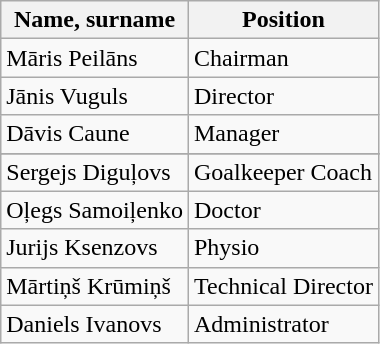<table class="wikitable">
<tr>
<th>Name, surname</th>
<th>Position</th>
</tr>
<tr>
<td> Māris Peilāns</td>
<td>Chairman</td>
</tr>
<tr>
<td> Jānis Vuguls</td>
<td>Director</td>
</tr>
<tr>
<td> Dāvis Caune</td>
<td>Manager</td>
</tr>
<tr>
</tr>
<tr>
<td> Sergejs Diguļovs</td>
<td>Goalkeeper Coach</td>
</tr>
<tr>
<td> Oļegs Samoiļenko</td>
<td>Doctor</td>
</tr>
<tr>
<td> Jurijs Ksenzovs</td>
<td>Physio</td>
</tr>
<tr>
<td> Mārtiņš Krūmiņš</td>
<td>Technical Director</td>
</tr>
<tr>
<td> Daniels Ivanovs</td>
<td>Administrator</td>
</tr>
</table>
